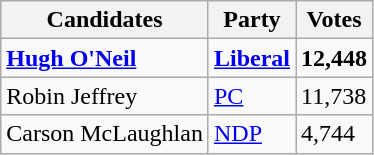<table class="wikitable">
<tr>
<th>Candidates</th>
<th>Party</th>
<th>Votes</th>
</tr>
<tr>
<td><strong><a href='#'>Hugh O'Neil</a></strong></td>
<td><a href='#'><strong>Liberal</strong></a></td>
<td><strong>12,448</strong></td>
</tr>
<tr>
<td>Robin Jeffrey</td>
<td><a href='#'>PC</a></td>
<td>11,738</td>
</tr>
<tr>
<td>Carson McLaughlan</td>
<td><a href='#'>NDP</a></td>
<td>4,744</td>
</tr>
</table>
